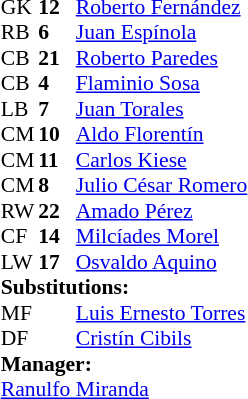<table style="font-size:90%; margin:0.2em auto;" cellspacing="0" cellpadding="0">
<tr>
<th width="25"></th>
<th width="25"></th>
</tr>
<tr>
<td>GK</td>
<td><strong>12</strong></td>
<td><a href='#'>Roberto Fernández</a></td>
</tr>
<tr>
<td>RB</td>
<td><strong>6</strong></td>
<td><a href='#'>Juan Espínola</a></td>
</tr>
<tr>
<td>CB</td>
<td><strong>21</strong></td>
<td><a href='#'>Roberto Paredes</a></td>
</tr>
<tr>
<td>CB</td>
<td><strong>4</strong></td>
<td><a href='#'>Flaminio Sosa</a></td>
</tr>
<tr>
<td>LB</td>
<td><strong>7</strong></td>
<td><a href='#'>Juan Torales</a></td>
</tr>
<tr>
<td>CM</td>
<td><strong>10</strong></td>
<td><a href='#'>Aldo Florentín</a></td>
</tr>
<tr>
<td>CM</td>
<td><strong>11</strong></td>
<td><a href='#'>Carlos Kiese</a></td>
</tr>
<tr>
<td>CM</td>
<td><strong>8</strong></td>
<td><a href='#'>Julio César Romero</a></td>
</tr>
<tr>
<td>RW</td>
<td><strong>22</strong></td>
<td><a href='#'>Amado Pérez</a></td>
<td></td>
<td></td>
</tr>
<tr>
<td>CF</td>
<td><strong>14</strong></td>
<td><a href='#'>Milcíades Morel</a></td>
</tr>
<tr>
<td>LW</td>
<td><strong>17</strong></td>
<td><a href='#'>Osvaldo Aquino</a></td>
<td></td>
<td></td>
</tr>
<tr>
<td colspan=3><strong>Substitutions:</strong></td>
</tr>
<tr>
<td>MF</td>
<td></td>
<td><a href='#'>Luis Ernesto Torres</a></td>
<td></td>
<td></td>
</tr>
<tr>
<td>DF</td>
<td></td>
<td><a href='#'>Cristín Cibils</a></td>
<td></td>
<td></td>
</tr>
<tr>
<td colspan=3><strong>Manager:</strong></td>
</tr>
<tr>
<td colspan=3><a href='#'>Ranulfo Miranda</a></td>
</tr>
</table>
